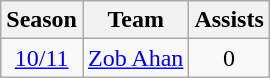<table class="wikitable" style="text-align: center;">
<tr>
<th>Season</th>
<th>Team</th>
<th>Assists</th>
</tr>
<tr>
<td><a href='#'>10/11</a></td>
<td align="left"><a href='#'>Zob Ahan</a></td>
<td>0</td>
</tr>
</table>
